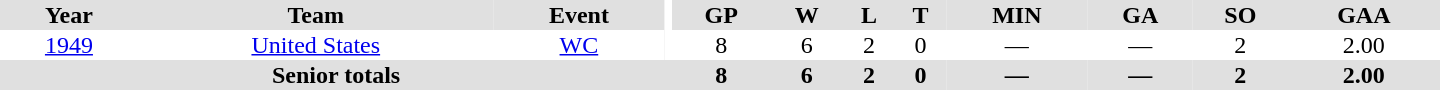<table border="0" cellpadding="1" cellspacing="0" ID="Table3" style="text-align:center; width:60em">
<tr ALIGN="center" bgcolor="#e0e0e0">
<th>Year</th>
<th>Team</th>
<th>Event</th>
<th rowspan="99" bgcolor="#ffffff"></th>
<th>GP</th>
<th>W</th>
<th>L</th>
<th>T</th>
<th>MIN</th>
<th>GA</th>
<th>SO</th>
<th>GAA</th>
</tr>
<tr>
<td><a href='#'>1949</a></td>
<td><a href='#'>United States</a></td>
<td><a href='#'>WC</a></td>
<td>8</td>
<td>6</td>
<td>2</td>
<td>0</td>
<td>—</td>
<td>—</td>
<td>2</td>
<td>2.00</td>
</tr>
<tr bgcolor="#e0e0e0">
<th colspan=4>Senior totals</th>
<th>8</th>
<th>6</th>
<th>2</th>
<th>0</th>
<th>—</th>
<th>—</th>
<th>2</th>
<th>2.00</th>
</tr>
</table>
